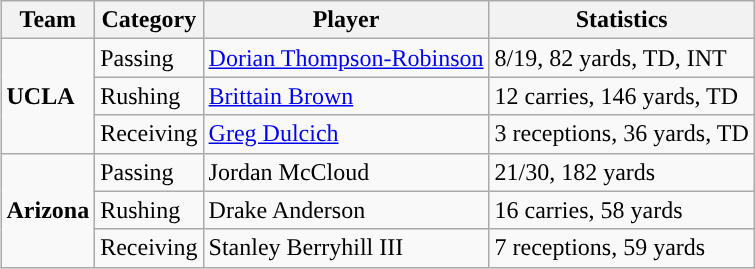<table class="wikitable" style="float: right;">
<tr>
<th>Team</th>
<th>Category</th>
<th>Player</th>
<th>Statistics</th>
</tr>
<tr>
<td rowspan=3><strong>UCLA</strong></td>
<td>Passing</td>
<td><a href='#'>Dorian Thompson-Robinson</a></td>
<td>8/19, 82 yards, TD, INT</td>
</tr>
<tr>
<td>Rushing</td>
<td><a href='#'>Brittain Brown</a></td>
<td>12 carries, 146 yards, TD</td>
</tr>
<tr>
<td>Receiving</td>
<td><a href='#'>Greg Dulcich</a></td>
<td>3 receptions, 36 yards, TD</td>
</tr>
<tr>
<td rowspan=3><strong>Arizona</strong></td>
<td>Passing</td>
<td>Jordan McCloud</td>
<td>21/30, 182 yards</td>
</tr>
<tr>
<td>Rushing</td>
<td>Drake Anderson</td>
<td>16 carries, 58 yards</td>
</tr>
<tr>
<td>Receiving</td>
<td>Stanley Berryhill III</td>
<td>7 receptions, 59 yards</td>
</tr>
</table>
